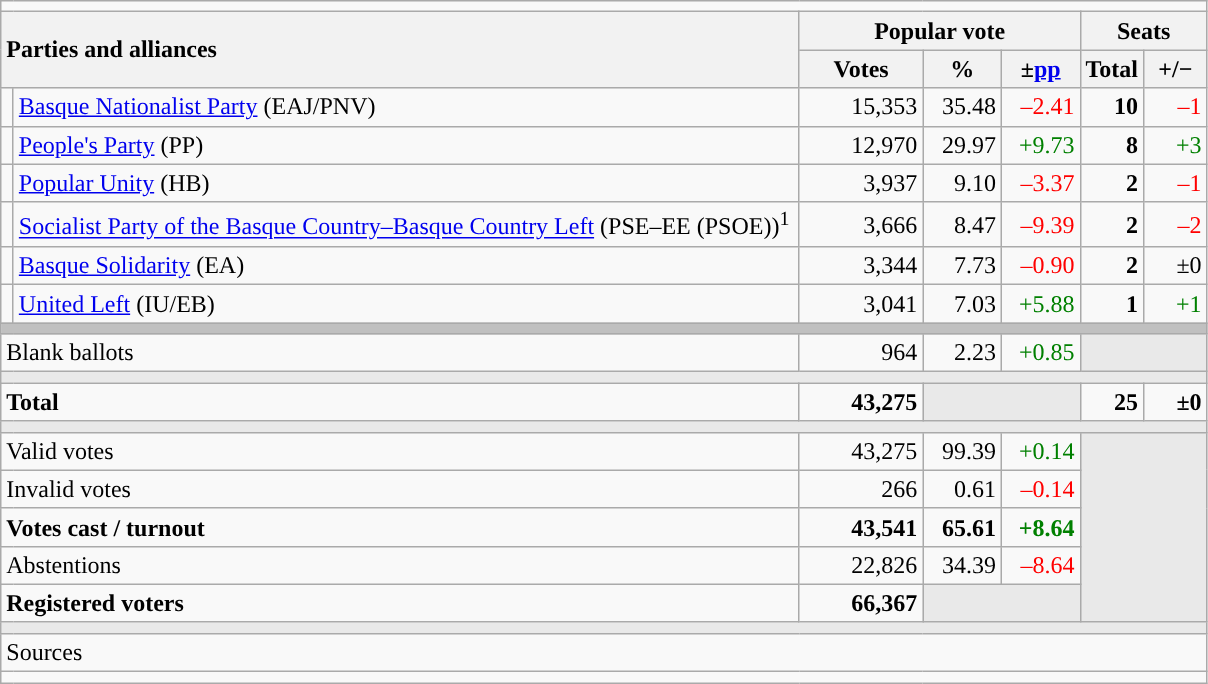<table class="wikitable" style="text-align:right;">
<tr>
<td colspan="7"></td>
</tr>
<tr>
<th style="text-align:left;" rowspan="2" colspan="2" width="525">Parties and alliances</th>
<th colspan="3">Popular vote</th>
<th colspan="2">Seats</th>
</tr>
<tr>
<th width="75">Votes</th>
<th width="45">%</th>
<th width="45">±<a href='#'>pp</a></th>
<th width="35">Total</th>
<th width="35">+/−</th>
</tr>
<tr>
<td width="1" style="color:inherit;background:"></td>
<td align="left"><a href='#'>Basque Nationalist Party</a> (EAJ/PNV)</td>
<td>15,353</td>
<td>35.48</td>
<td style="color:red;">–2.41</td>
<td><strong>10</strong></td>
<td style="color:red;">–1</td>
</tr>
<tr>
<td style="color:inherit;background:"></td>
<td align="left"><a href='#'>People's Party</a> (PP)</td>
<td>12,970</td>
<td>29.97</td>
<td style="color:green;">+9.73</td>
<td><strong>8</strong></td>
<td style="color:green;">+3</td>
</tr>
<tr>
<td style="color:inherit;background:"></td>
<td align="left"><a href='#'>Popular Unity</a> (HB)</td>
<td>3,937</td>
<td>9.10</td>
<td style="color:red;">–3.37</td>
<td><strong>2</strong></td>
<td style="color:red;">–1</td>
</tr>
<tr>
<td style="color:inherit;background:"></td>
<td align="left"><a href='#'>Socialist Party of the Basque Country–Basque Country Left</a> (PSE–EE (PSOE))<sup>1</sup></td>
<td>3,666</td>
<td>8.47</td>
<td style="color:red;">–9.39</td>
<td><strong>2</strong></td>
<td style="color:red;">–2</td>
</tr>
<tr>
<td style="color:inherit;background:"></td>
<td align="left"><a href='#'>Basque Solidarity</a> (EA)</td>
<td>3,344</td>
<td>7.73</td>
<td style="color:red;">–0.90</td>
<td><strong>2</strong></td>
<td>±0</td>
</tr>
<tr>
<td style="color:inherit;background:"></td>
<td align="left"><a href='#'>United Left</a> (IU/EB)</td>
<td>3,041</td>
<td>7.03</td>
<td style="color:green;">+5.88</td>
<td><strong>1</strong></td>
<td style="color:green;">+1</td>
</tr>
<tr>
<td colspan="7" bgcolor="#C0C0C0"></td>
</tr>
<tr>
<td align="left" colspan="2">Blank ballots</td>
<td>964</td>
<td>2.23</td>
<td style="color:green;">+0.85</td>
<td bgcolor="#E9E9E9" colspan="2"></td>
</tr>
<tr>
<td colspan="7" bgcolor="#E9E9E9"></td>
</tr>
<tr style="font-weight:bold;">
<td align="left" colspan="2">Total</td>
<td>43,275</td>
<td bgcolor="#E9E9E9" colspan="2"></td>
<td>25</td>
<td>±0</td>
</tr>
<tr>
<td colspan="7" bgcolor="#E9E9E9"></td>
</tr>
<tr>
<td align="left" colspan="2">Valid votes</td>
<td>43,275</td>
<td>99.39</td>
<td style="color:green;">+0.14</td>
<td bgcolor="#E9E9E9" colspan="2" rowspan="5"></td>
</tr>
<tr>
<td align="left" colspan="2">Invalid votes</td>
<td>266</td>
<td>0.61</td>
<td style="color:red;">–0.14</td>
</tr>
<tr style="font-weight:bold;">
<td align="left" colspan="2">Votes cast / turnout</td>
<td>43,541</td>
<td>65.61</td>
<td style="color:green;">+8.64</td>
</tr>
<tr>
<td align="left" colspan="2">Abstentions</td>
<td>22,826</td>
<td>34.39</td>
<td style="color:red;">–8.64</td>
</tr>
<tr style="font-weight:bold;">
<td align="left" colspan="2">Registered voters</td>
<td>66,367</td>
<td bgcolor="#E9E9E9" colspan="2"></td>
</tr>
<tr>
<td colspan="7" bgcolor="#E9E9E9"></td>
</tr>
<tr>
<td align="left" colspan="7">Sources</td>
</tr>
<tr>
<td colspan="7" style="text-align:left; max-width:790px;"></td>
</tr>
</table>
